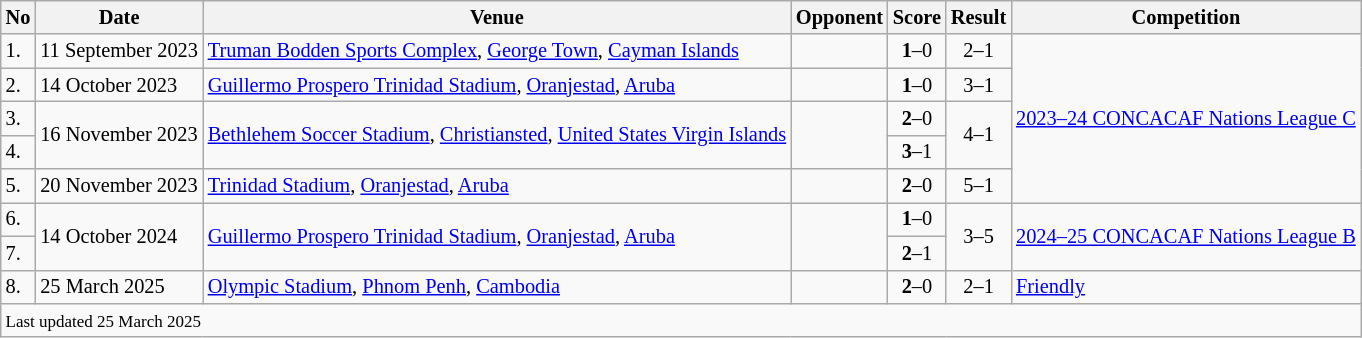<table class="wikitable" style="font-size:85%;">
<tr>
<th>No</th>
<th>Date</th>
<th>Venue</th>
<th>Opponent</th>
<th>Score</th>
<th>Result</th>
<th>Competition</th>
</tr>
<tr>
<td>1.</td>
<td>11 September 2023</td>
<td><a href='#'>Truman Bodden Sports Complex</a>, <a href='#'>George Town</a>, <a href='#'>Cayman Islands</a></td>
<td></td>
<td align=center><strong>1</strong>–0</td>
<td align=center>2–1</td>
<td rowspan=5><a href='#'>2023–24 CONCACAF Nations League C</a></td>
</tr>
<tr>
<td>2.</td>
<td>14 October 2023</td>
<td><a href='#'>Guillermo Prospero Trinidad Stadium</a>, <a href='#'>Oranjestad</a>, <a href='#'>Aruba</a></td>
<td></td>
<td align=center><strong>1</strong>–0</td>
<td align=center>3–1</td>
</tr>
<tr>
<td>3.</td>
<td rowspan=2>16 November 2023</td>
<td rowspan=2><a href='#'>Bethlehem Soccer Stadium</a>, <a href='#'>Christiansted</a>, <a href='#'>United States Virgin Islands</a></td>
<td rowspan=2></td>
<td align=center><strong>2</strong>–0</td>
<td rowspan=2; align=center>4–1</td>
</tr>
<tr>
<td>4.</td>
<td align=center><strong>3</strong>–1</td>
</tr>
<tr>
<td>5.</td>
<td>20 November 2023</td>
<td><a href='#'>Trinidad Stadium</a>, <a href='#'>Oranjestad</a>, <a href='#'>Aruba</a></td>
<td></td>
<td align=center><strong>2</strong>–0</td>
<td align=center>5–1</td>
</tr>
<tr>
<td>6.</td>
<td rowspan=2>14 October 2024</td>
<td rowspan=2><a href='#'>Guillermo Prospero Trinidad Stadium</a>, <a href='#'>Oranjestad</a>, <a href='#'>Aruba</a></td>
<td rowspan=2></td>
<td align=center><strong>1</strong>–0</td>
<td rowspan=2; align=center>3–5</td>
<td rowspan=2><a href='#'>2024–25 CONCACAF Nations League B</a></td>
</tr>
<tr>
<td>7.</td>
<td align=center><strong>2</strong>–1</td>
</tr>
<tr>
<td>8.</td>
<td>25 March 2025</td>
<td><a href='#'>Olympic Stadium</a>, <a href='#'>Phnom Penh</a>, <a href='#'>Cambodia</a></td>
<td></td>
<td align=center><strong>2</strong>–0</td>
<td align=center>2–1</td>
<td><a href='#'>Friendly</a></td>
</tr>
<tr>
<td colspan="7"><small>Last updated 25 March 2025</small></td>
</tr>
</table>
